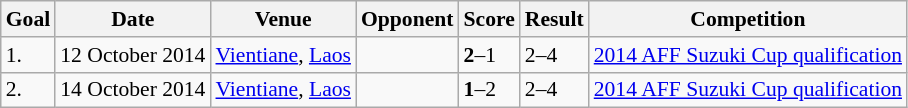<table class="wikitable" style="font-size:90%;">
<tr>
<th>Goal</th>
<th>Date</th>
<th>Venue</th>
<th>Opponent</th>
<th>Score</th>
<th>Result</th>
<th>Competition</th>
</tr>
<tr>
<td>1.</td>
<td>12 October 2014</td>
<td><a href='#'>Vientiane</a>, <a href='#'>Laos</a></td>
<td></td>
<td><strong>2</strong>–1</td>
<td>2–4</td>
<td><a href='#'>2014 AFF Suzuki Cup qualification</a></td>
</tr>
<tr>
<td>2.</td>
<td>14 October 2014</td>
<td><a href='#'>Vientiane</a>, <a href='#'>Laos</a></td>
<td></td>
<td><strong>1</strong>–2</td>
<td>2–4</td>
<td><a href='#'>2014 AFF Suzuki Cup qualification</a></td>
</tr>
</table>
